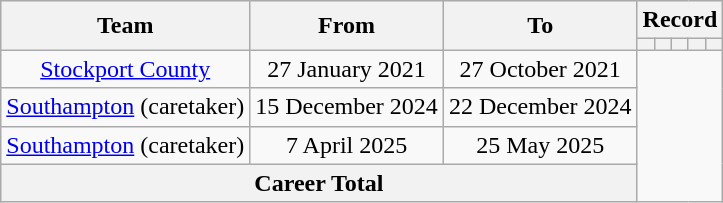<table class=wikitable style=text-align:center>
<tr>
<th rowspan=2>Team</th>
<th rowspan=2>From</th>
<th rowspan=2>To</th>
<th colspan=5>Record</th>
</tr>
<tr>
<th></th>
<th></th>
<th></th>
<th></th>
<th></th>
</tr>
<tr>
<td><a href='#'>Stockport County</a></td>
<td>27 January 2021</td>
<td>27 October 2021<br></td>
</tr>
<tr>
<td><a href='#'>Southampton</a> (caretaker)</td>
<td>15 December 2024</td>
<td>22 December 2024<br></td>
</tr>
<tr>
<td><a href='#'>Southampton</a> (caretaker)</td>
<td>7 April 2025</td>
<td>25 May 2025<br></td>
</tr>
<tr>
<th colspan="3">Career Total<br></th>
</tr>
</table>
